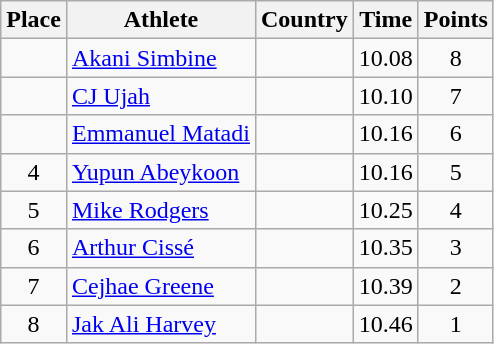<table class="wikitable">
<tr>
<th>Place</th>
<th>Athlete</th>
<th>Country</th>
<th>Time</th>
<th>Points</th>
</tr>
<tr>
<td align=center></td>
<td><a href='#'>Akani Simbine</a></td>
<td></td>
<td>10.08</td>
<td align=center>8</td>
</tr>
<tr>
<td align=center></td>
<td><a href='#'>CJ Ujah</a></td>
<td></td>
<td>10.10</td>
<td align=center>7</td>
</tr>
<tr>
<td align=center></td>
<td><a href='#'>Emmanuel Matadi</a></td>
<td></td>
<td>10.16</td>
<td align=center>6</td>
</tr>
<tr>
<td align=center>4</td>
<td><a href='#'>Yupun Abeykoon</a></td>
<td></td>
<td>10.16</td>
<td align=center>5</td>
</tr>
<tr>
<td align=center>5</td>
<td><a href='#'>Mike Rodgers</a></td>
<td></td>
<td>10.25</td>
<td align=center>4</td>
</tr>
<tr>
<td align=center>6</td>
<td><a href='#'>Arthur Cissé</a></td>
<td></td>
<td>10.35</td>
<td align=center>3</td>
</tr>
<tr>
<td align=center>7</td>
<td><a href='#'>Cejhae Greene</a></td>
<td></td>
<td>10.39</td>
<td align=center>2</td>
</tr>
<tr>
<td align=center>8</td>
<td><a href='#'>Jak Ali Harvey</a></td>
<td></td>
<td>10.46</td>
<td align=center>1</td>
</tr>
</table>
